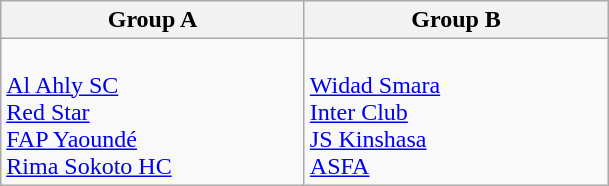<table class="wikitable">
<tr>
<th width=195px>Group A</th>
<th width=195px>Group B</th>
</tr>
<tr>
<td valign=top><br> <a href='#'>Al Ahly SC</a><br>
 <a href='#'>Red Star</a><br>
 <a href='#'>FAP Yaoundé</a><br>
 <a href='#'>Rima Sokoto HC</a></td>
<td valign=top><br> <a href='#'>Widad Smara</a><br>
 <a href='#'>Inter Club</a><br>
 <a href='#'>JS Kinshasa</a><br>
 <a href='#'>ASFA</a></td>
</tr>
</table>
